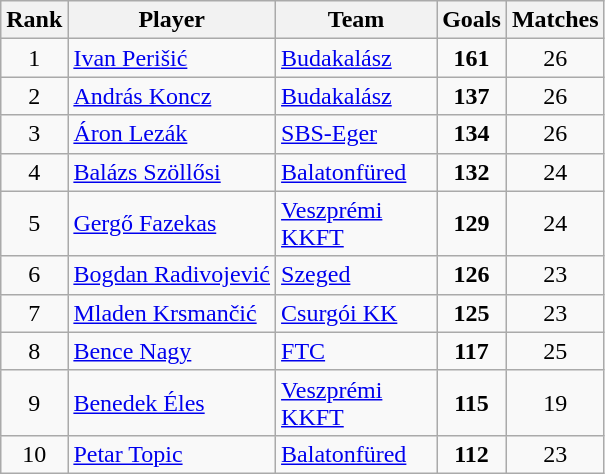<table class="wikitable" style="text-align:center">
<tr>
<th>Rank</th>
<th>Player</th>
<th width="100">Team</th>
<th>Goals</th>
<th>Matches</th>
</tr>
<tr>
<td rowspan="1">1</td>
<td align="left"> <a href='#'>Ivan Perišić</a></td>
<td align="left"><a href='#'>Budakalász</a></td>
<td><strong>161</strong></td>
<td>26</td>
</tr>
<tr>
<td rowspan="1">2</td>
<td align="left"> <a href='#'>András Koncz</a></td>
<td align="left"><a href='#'>Budakalász</a></td>
<td><strong>137</strong></td>
<td>26</td>
</tr>
<tr>
<td rowspan="1">3</td>
<td align="left"> <a href='#'>Áron Lezák</a></td>
<td align="left"><a href='#'>SBS-Eger</a></td>
<td><strong>134</strong></td>
<td>26</td>
</tr>
<tr>
<td rowspan="1">4</td>
<td align="left"> <a href='#'>Balázs Szöllősi</a></td>
<td align="left"><a href='#'>Balatonfüred</a></td>
<td><strong>132</strong></td>
<td>24</td>
</tr>
<tr>
<td rowspan="1">5</td>
<td align="left"> <a href='#'>Gergő Fazekas</a></td>
<td align="left"><a href='#'>Veszprémi KKFT</a></td>
<td><strong>129</strong></td>
<td>24</td>
</tr>
<tr>
<td rowspan="1">6</td>
<td align="left"> <a href='#'>Bogdan Radivojević</a></td>
<td align="left"><a href='#'>Szeged</a></td>
<td><strong>126</strong></td>
<td>23</td>
</tr>
<tr>
<td rowspan="1">7</td>
<td align="left"> <a href='#'>Mladen Krsmančić</a></td>
<td align="left"><a href='#'>Csurgói KK</a></td>
<td><strong>125</strong></td>
<td>23</td>
</tr>
<tr>
<td rowspan="1">8</td>
<td align="left"> <a href='#'>Bence Nagy</a></td>
<td align="left"><a href='#'>FTC</a></td>
<td><strong>117</strong></td>
<td>25</td>
</tr>
<tr>
<td rowspan="1">9</td>
<td align="left"> <a href='#'>Benedek Éles</a></td>
<td align="left"><a href='#'>Veszprémi KKFT</a></td>
<td><strong>115</strong></td>
<td>19</td>
</tr>
<tr>
<td rowspan="1">10</td>
<td align="left"> <a href='#'>Petar Topic</a></td>
<td align="left"><a href='#'>Balatonfüred</a></td>
<td><strong>112</strong></td>
<td>23</td>
</tr>
</table>
